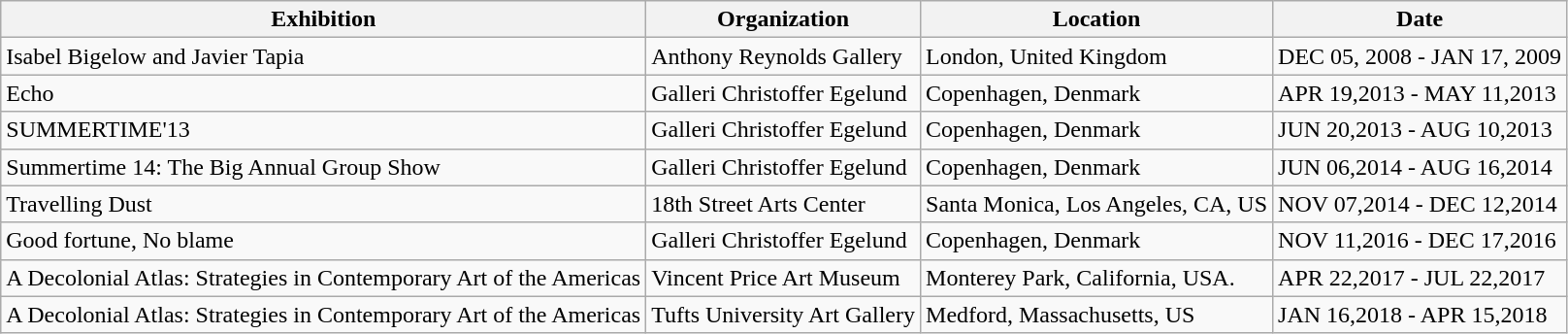<table class="wikitable sortable">
<tr>
<th>Exhibition</th>
<th>Organization</th>
<th>Location</th>
<th>Date</th>
</tr>
<tr>
<td>Isabel Bigelow and Javier Tapia</td>
<td>Anthony Reynolds Gallery</td>
<td>London, United Kingdom</td>
<td>DEC 05, 2008 - JAN 17, 2009</td>
</tr>
<tr>
<td>Echo</td>
<td>Galleri Christoffer Egelund</td>
<td>Copenhagen, Denmark</td>
<td>APR 19,2013 - MAY 11,2013</td>
</tr>
<tr>
<td>SUMMERTIME'13</td>
<td>Galleri Christoffer Egelund</td>
<td>Copenhagen, Denmark</td>
<td>JUN 20,2013 - AUG 10,2013</td>
</tr>
<tr>
<td>Summertime 14: The Big Annual Group Show</td>
<td>Galleri Christoffer Egelund</td>
<td>Copenhagen, Denmark</td>
<td>JUN 06,2014 - AUG 16,2014</td>
</tr>
<tr>
<td>Travelling Dust</td>
<td>18th Street Arts Center</td>
<td>Santa Monica, Los Angeles, CA, US</td>
<td>NOV 07,2014 - DEC 12,2014</td>
</tr>
<tr>
<td>Good fortune, No blame</td>
<td>Galleri Christoffer Egelund</td>
<td>Copenhagen, Denmark</td>
<td>NOV 11,2016 - DEC 17,2016</td>
</tr>
<tr>
<td>A Decolonial Atlas: Strategies in Contemporary Art of the Americas</td>
<td>Vincent Price Art Museum</td>
<td>Monterey Park, California, USA.</td>
<td>APR 22,2017 - JUL 22,2017</td>
</tr>
<tr>
<td>A Decolonial Atlas: Strategies in Contemporary Art of the Americas</td>
<td>Tufts University Art Gallery</td>
<td>Medford, Massachusetts, US</td>
<td>JAN 16,2018 - APR 15,2018</td>
</tr>
</table>
